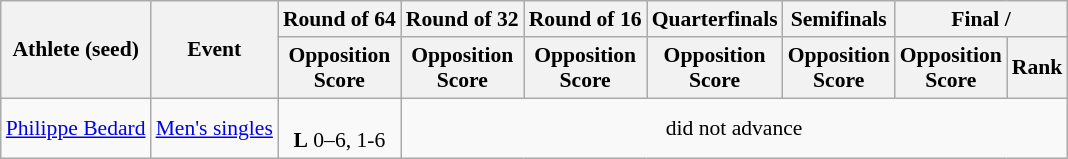<table class=wikitable style="font-size:90%">
<tr>
<th rowspan="2">Athlete (seed)</th>
<th rowspan="2">Event</th>
<th>Round of 64</th>
<th>Round of 32</th>
<th>Round of 16</th>
<th>Quarterfinals</th>
<th>Semifinals</th>
<th colspan="2">Final / </th>
</tr>
<tr>
<th>Opposition<br>Score</th>
<th>Opposition<br>Score</th>
<th>Opposition<br>Score</th>
<th>Opposition<br>Score</th>
<th>Opposition<br>Score</th>
<th>Opposition<br>Score</th>
<th>Rank</th>
</tr>
<tr>
<td><a href='#'>Philippe Bedard</a></td>
<td><a href='#'>Men's singles</a></td>
<td align="center"><br><strong>L</strong> 0–6, 1-6</td>
<td align="center" colspan="6">did not advance</td>
</tr>
</table>
